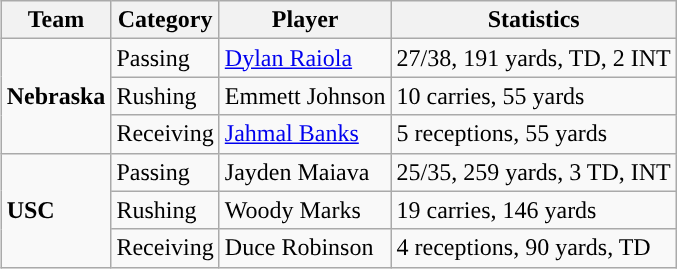<table class="wikitable" style="float: right;">
<tr>
<th>Team</th>
<th>Category</th>
<th>Player</th>
<th>Statistics</th>
</tr>
<tr>
<td rowspan=3><strong>Nebraska</strong></td>
<td>Passing</td>
<td><a href='#'>Dylan Raiola</a></td>
<td>27/38, 191 yards, TD, 2 INT</td>
</tr>
<tr>
<td>Rushing</td>
<td>Emmett Johnson</td>
<td>10 carries, 55 yards</td>
</tr>
<tr>
<td>Receiving</td>
<td><a href='#'>Jahmal Banks</a></td>
<td>5 receptions, 55 yards</td>
</tr>
<tr>
<td rowspan=3><strong>USC</strong></td>
<td>Passing</td>
<td>Jayden Maiava</td>
<td>25/35, 259 yards, 3 TD, INT</td>
</tr>
<tr>
<td>Rushing</td>
<td>Woody Marks</td>
<td>19 carries, 146 yards</td>
</tr>
<tr>
<td>Receiving</td>
<td>Duce Robinson</td>
<td>4 receptions, 90 yards, TD</td>
</tr>
</table>
